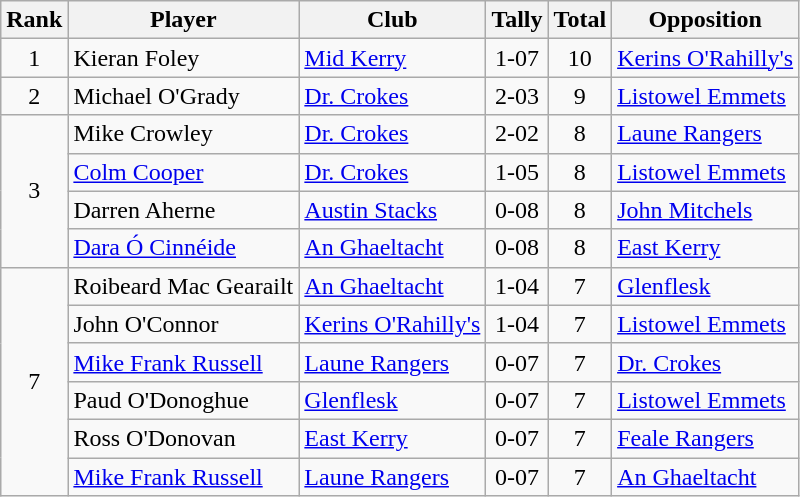<table class="wikitable">
<tr>
<th>Rank</th>
<th>Player</th>
<th>Club</th>
<th>Tally</th>
<th>Total</th>
<th>Opposition</th>
</tr>
<tr>
<td rowspan="1" style="text-align:center;">1</td>
<td>Kieran Foley</td>
<td><a href='#'>Mid Kerry</a></td>
<td align=center>1-07</td>
<td align=center>10</td>
<td><a href='#'>Kerins O'Rahilly's</a></td>
</tr>
<tr>
<td rowspan="1" style="text-align:center;">2</td>
<td>Michael O'Grady</td>
<td><a href='#'>Dr. Crokes</a></td>
<td align=center>2-03</td>
<td align=center>9</td>
<td><a href='#'>Listowel Emmets</a></td>
</tr>
<tr>
<td rowspan="4" style="text-align:center;">3</td>
<td>Mike Crowley</td>
<td><a href='#'>Dr. Crokes</a></td>
<td align=center>2-02</td>
<td align=center>8</td>
<td><a href='#'>Laune Rangers</a></td>
</tr>
<tr>
<td><a href='#'>Colm Cooper</a></td>
<td><a href='#'>Dr. Crokes</a></td>
<td align=center>1-05</td>
<td align=center>8</td>
<td><a href='#'>Listowel Emmets</a></td>
</tr>
<tr>
<td>Darren Aherne</td>
<td><a href='#'>Austin Stacks</a></td>
<td align=center>0-08</td>
<td align=center>8</td>
<td><a href='#'>John Mitchels</a></td>
</tr>
<tr>
<td><a href='#'>Dara Ó Cinnéide</a></td>
<td><a href='#'>An Ghaeltacht</a></td>
<td align=center>0-08</td>
<td align=center>8</td>
<td><a href='#'>East Kerry</a></td>
</tr>
<tr>
<td rowspan="6" style="text-align:center;">7</td>
<td>Roibeard Mac Gearailt</td>
<td><a href='#'>An Ghaeltacht</a></td>
<td align=center>1-04</td>
<td align=center>7</td>
<td><a href='#'>Glenflesk</a></td>
</tr>
<tr>
<td>John O'Connor</td>
<td><a href='#'>Kerins O'Rahilly's</a></td>
<td align=center>1-04</td>
<td align=center>7</td>
<td><a href='#'>Listowel Emmets</a></td>
</tr>
<tr>
<td><a href='#'>Mike Frank Russell</a></td>
<td><a href='#'>Laune Rangers</a></td>
<td align=center>0-07</td>
<td align=center>7</td>
<td><a href='#'>Dr. Crokes</a></td>
</tr>
<tr>
<td>Paud O'Donoghue</td>
<td><a href='#'>Glenflesk</a></td>
<td align=center>0-07</td>
<td align=center>7</td>
<td><a href='#'>Listowel Emmets</a></td>
</tr>
<tr>
<td>Ross O'Donovan</td>
<td><a href='#'>East Kerry</a></td>
<td align=center>0-07</td>
<td align=center>7</td>
<td><a href='#'>Feale Rangers</a></td>
</tr>
<tr>
<td><a href='#'>Mike Frank Russell</a></td>
<td><a href='#'>Laune Rangers</a></td>
<td align=center>0-07</td>
<td align=center>7</td>
<td><a href='#'>An Ghaeltacht</a></td>
</tr>
</table>
